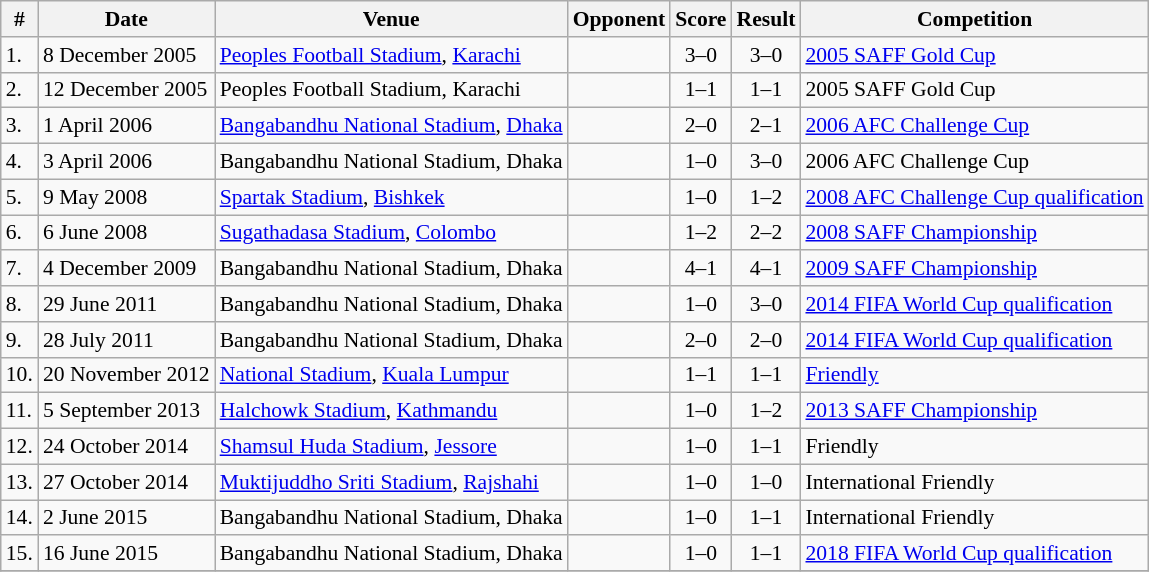<table class="wikitable" style="font-size:90%">
<tr>
<th>#</th>
<th>Date</th>
<th>Venue</th>
<th>Opponent</th>
<th>Score</th>
<th>Result</th>
<th>Competition</th>
</tr>
<tr>
<td>1.</td>
<td>8 December 2005</td>
<td><a href='#'>Peoples Football Stadium</a>, <a href='#'>Karachi</a></td>
<td></td>
<td style="text-align:center;">3–0</td>
<td style="text-align:center;">3–0</td>
<td><a href='#'>2005 SAFF Gold Cup</a></td>
</tr>
<tr>
<td>2.</td>
<td>12 December 2005</td>
<td>Peoples Football Stadium, Karachi</td>
<td></td>
<td style="text-align:center;">1–1</td>
<td style="text-align:center;">1–1</td>
<td>2005 SAFF Gold Cup</td>
</tr>
<tr>
<td>3.</td>
<td>1 April 2006</td>
<td><a href='#'>Bangabandhu National Stadium</a>, <a href='#'>Dhaka</a></td>
<td></td>
<td style="text-align:center;">2–0</td>
<td style="text-align:center;">2–1</td>
<td><a href='#'>2006 AFC Challenge Cup</a></td>
</tr>
<tr>
<td>4.</td>
<td>3 April 2006</td>
<td>Bangabandhu National Stadium, Dhaka</td>
<td></td>
<td style="text-align:center;">1–0</td>
<td style="text-align:center;">3–0</td>
<td>2006 AFC Challenge Cup</td>
</tr>
<tr>
<td>5.</td>
<td>9 May 2008</td>
<td><a href='#'>Spartak Stadium</a>, <a href='#'>Bishkek</a></td>
<td></td>
<td style="text-align:center;">1–0</td>
<td style="text-align:center;">1–2</td>
<td><a href='#'>2008 AFC Challenge Cup qualification</a></td>
</tr>
<tr>
<td>6.</td>
<td>6 June 2008</td>
<td><a href='#'>Sugathadasa Stadium</a>, <a href='#'>Colombo</a></td>
<td></td>
<td style="text-align:center;">1–2</td>
<td style="text-align:center;">2–2</td>
<td><a href='#'>2008 SAFF Championship</a></td>
</tr>
<tr>
<td>7.</td>
<td>4 December 2009</td>
<td>Bangabandhu National Stadium, Dhaka</td>
<td></td>
<td style="text-align:center;">4–1</td>
<td style="text-align:center;">4–1</td>
<td><a href='#'>2009 SAFF Championship</a></td>
</tr>
<tr>
<td>8.</td>
<td>29 June 2011</td>
<td>Bangabandhu National Stadium, Dhaka</td>
<td></td>
<td style="text-align:center;">1–0</td>
<td style="text-align:center;">3–0</td>
<td><a href='#'>2014 FIFA World Cup qualification</a></td>
</tr>
<tr>
<td>9.</td>
<td>28 July 2011</td>
<td>Bangabandhu National Stadium, Dhaka</td>
<td></td>
<td style="text-align:center;">2–0</td>
<td style="text-align:center;">2–0</td>
<td><a href='#'>2014 FIFA World Cup qualification</a></td>
</tr>
<tr>
<td>10.</td>
<td>20 November 2012</td>
<td><a href='#'>National Stadium</a>, <a href='#'>Kuala Lumpur</a></td>
<td></td>
<td style="text-align:center;">1–1</td>
<td style="text-align:center;">1–1</td>
<td><a href='#'>Friendly</a></td>
</tr>
<tr>
<td>11.</td>
<td>5 September 2013</td>
<td><a href='#'>Halchowk Stadium</a>, <a href='#'>Kathmandu</a></td>
<td></td>
<td style="text-align:center;">1–0</td>
<td style="text-align:center;">1–2</td>
<td><a href='#'>2013 SAFF Championship</a></td>
</tr>
<tr>
<td>12.</td>
<td>24 October 2014</td>
<td><a href='#'>Shamsul Huda Stadium</a>, <a href='#'>Jessore</a></td>
<td></td>
<td style="text-align:center;">1–0</td>
<td style="text-align:center;">1–1</td>
<td>Friendly</td>
</tr>
<tr>
<td>13.</td>
<td>27 October 2014</td>
<td><a href='#'>Muktijuddho Sriti Stadium</a>, <a href='#'>Rajshahi</a></td>
<td></td>
<td style="text-align:center;">1–0</td>
<td style="text-align:center;">1–0</td>
<td>International Friendly</td>
</tr>
<tr>
<td>14.</td>
<td>2 June 2015</td>
<td>Bangabandhu National Stadium, Dhaka</td>
<td></td>
<td style="text-align:center;">1–0</td>
<td style="text-align:center;">1–1</td>
<td>International Friendly</td>
</tr>
<tr>
<td>15.</td>
<td>16 June 2015</td>
<td>Bangabandhu National Stadium, Dhaka</td>
<td></td>
<td style="text-align:center;">1–0</td>
<td style="text-align:center;">1–1</td>
<td><a href='#'>2018 FIFA World Cup qualification</a></td>
</tr>
<tr>
</tr>
</table>
